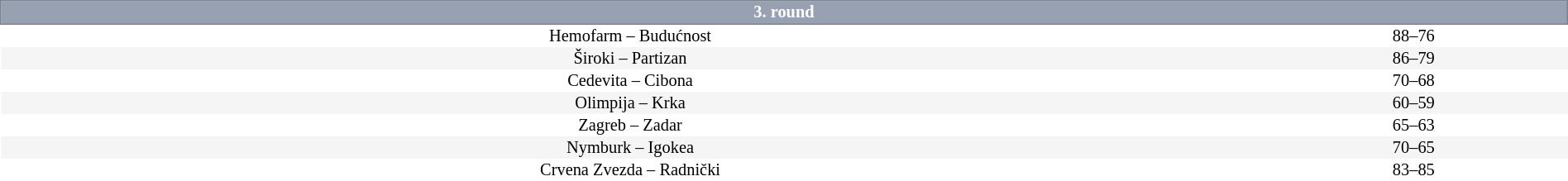<table border=0 cellspacing=0 cellpadding=1em style="font-size: 85%; border-collapse: collapse;" width=100%>
<tr>
<td colspan=5 bgcolor=#98A1B2 style="border:1px solid #7A8392; text-align:center; color:#FFFFFF;"><strong>3. round</strong></td>
</tr>
<tr align=center bgcolor=#FFFFFF>
<td>Hemofarm – Budućnost</td>
<td>88–76</td>
</tr>
<tr align=center bgcolor=#f5f5f5>
<td>Široki – Partizan</td>
<td>86–79</td>
</tr>
<tr align=center bgcolor=#FFFFFF>
<td>Cedevita – Cibona</td>
<td>70–68</td>
</tr>
<tr align=center bgcolor=#f5f5f5>
<td>Olimpija – Krka</td>
<td>60–59</td>
</tr>
<tr align=center bgcolor=#FFFFFF>
<td>Zagreb – Zadar</td>
<td>65–63</td>
</tr>
<tr align=center bgcolor=#f5f5f5>
<td>Nymburk – Igokea</td>
<td>70–65</td>
</tr>
<tr align=center bgcolor=#FFFFFF>
<td>Crvena Zvezda – Radnički</td>
<td>83–85</td>
</tr>
</table>
